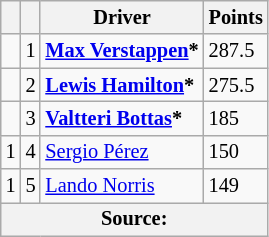<table class="wikitable" style="font-size: 85%;">
<tr>
<th scope="col"></th>
<th scope="col"></th>
<th scope="col">Driver</th>
<th scope="col">Points</th>
</tr>
<tr>
<td align="left"></td>
<td align="center">1</td>
<td> <strong><a href='#'>Max Verstappen</a>*</strong></td>
<td align="left">287.5</td>
</tr>
<tr>
<td align="left"></td>
<td align="center">2</td>
<td> <strong><a href='#'>Lewis Hamilton</a>*</strong></td>
<td align="left">275.5</td>
</tr>
<tr>
<td align="left"></td>
<td align="center">3</td>
<td> <strong><a href='#'>Valtteri Bottas</a>*</strong></td>
<td align="left">185</td>
</tr>
<tr>
<td align="left"> 1</td>
<td align="center">4</td>
<td> <a href='#'>Sergio Pérez</a></td>
<td align="left">150</td>
</tr>
<tr>
<td align="left"> 1</td>
<td align="center">5</td>
<td> <a href='#'>Lando Norris</a></td>
<td align="left">149</td>
</tr>
<tr>
<th colspan=4>Source:</th>
</tr>
</table>
